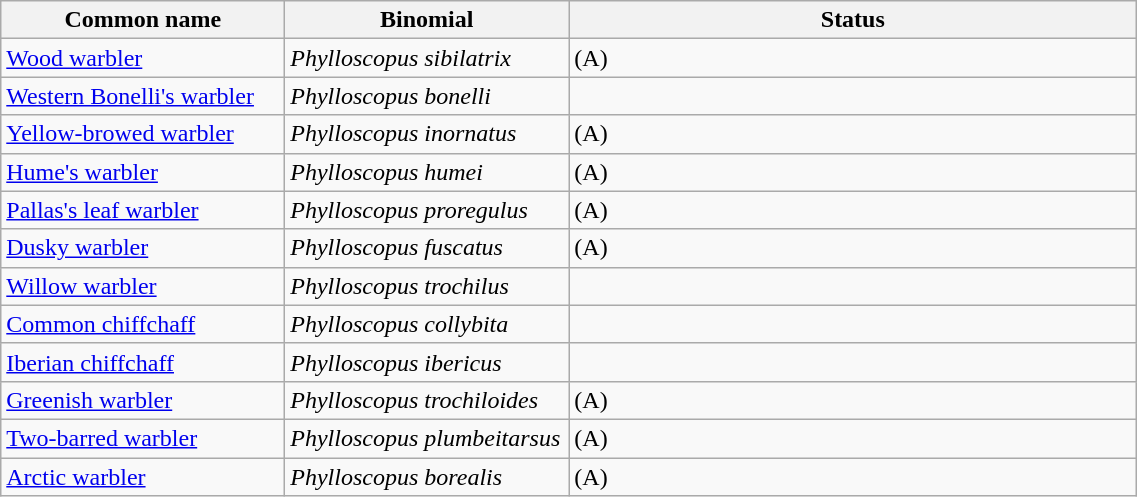<table width=60% class="wikitable">
<tr>
<th width=15%>Common name</th>
<th width=15%>Binomial</th>
<th width=30%>Status</th>
</tr>
<tr>
<td><a href='#'>Wood warbler</a></td>
<td><em>Phylloscopus sibilatrix</em></td>
<td>(A)</td>
</tr>
<tr>
<td><a href='#'>Western Bonelli's warbler</a></td>
<td><em>Phylloscopus bonelli</em></td>
<td></td>
</tr>
<tr>
<td><a href='#'>Yellow-browed warbler</a></td>
<td><em>Phylloscopus inornatus</em></td>
<td>(A)</td>
</tr>
<tr>
<td><a href='#'>Hume's warbler</a></td>
<td><em>Phylloscopus humei</em></td>
<td>(A)</td>
</tr>
<tr>
<td><a href='#'>Pallas's leaf warbler</a></td>
<td><em>Phylloscopus proregulus</em></td>
<td>(A)</td>
</tr>
<tr>
<td><a href='#'>Dusky warbler</a></td>
<td><em>Phylloscopus fuscatus</em></td>
<td>(A)</td>
</tr>
<tr>
<td><a href='#'>Willow warbler</a></td>
<td><em>Phylloscopus trochilus</em></td>
<td></td>
</tr>
<tr>
<td><a href='#'>Common chiffchaff</a></td>
<td><em>Phylloscopus collybita</em></td>
<td></td>
</tr>
<tr>
<td><a href='#'>Iberian chiffchaff</a></td>
<td><em>Phylloscopus ibericus</em></td>
<td></td>
</tr>
<tr>
<td><a href='#'>Greenish warbler</a></td>
<td><em>Phylloscopus trochiloides</em></td>
<td>(A)</td>
</tr>
<tr>
<td><a href='#'>Two-barred warbler</a></td>
<td><em>Phylloscopus plumbeitarsus</em></td>
<td>(A)</td>
</tr>
<tr>
<td><a href='#'>Arctic warbler</a></td>
<td><em>Phylloscopus borealis</em></td>
<td>(A)</td>
</tr>
</table>
